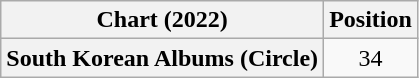<table class="wikitable plainrowheaders" style="text-align:center">
<tr>
<th scope="col">Chart (2022)</th>
<th scope="col">Position</th>
</tr>
<tr>
<th scope="row">South Korean Albums (Circle)</th>
<td>34</td>
</tr>
</table>
